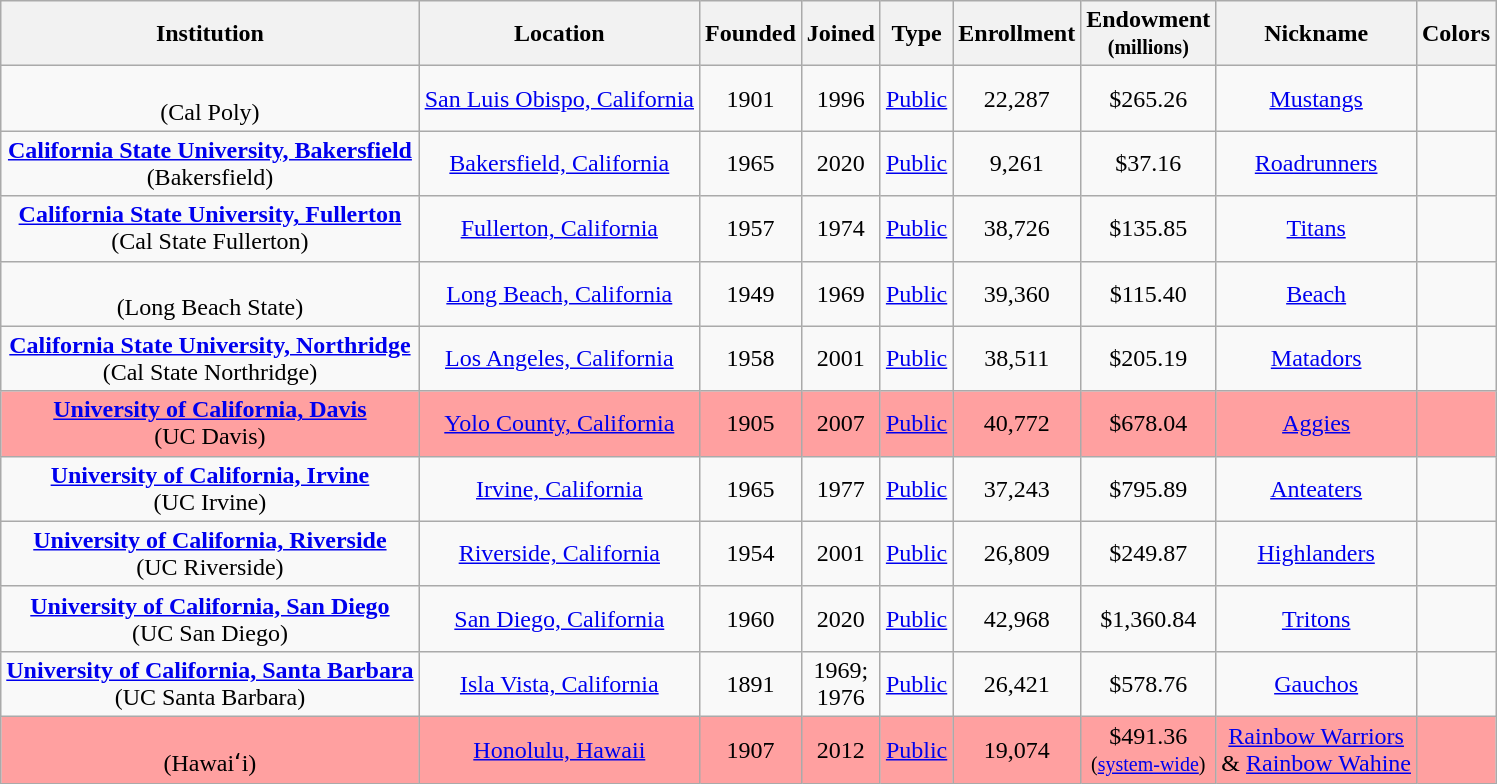<table class="wikitable sortable" style="text-align: center">
<tr>
<th>Institution</th>
<th>Location</th>
<th>Founded</th>
<th>Joined</th>
<th>Type</th>
<th>Enrollment</th>
<th>Endowment<br><small>(millions)</small></th>
<th>Nickname</th>
<th class="unsortable">Colors</th>
</tr>
<tr>
<td><br>(Cal Poly)</td>
<td><a href='#'>San Luis Obispo, California</a></td>
<td>1901</td>
<td>1996</td>
<td><a href='#'>Public</a><br></td>
<td>22,287</td>
<td>$265.26</td>
<td><a href='#'>Mustangs</a></td>
<td></td>
</tr>
<tr>
<td><strong><a href='#'>California State University, Bakersfield</a></strong><br>(Bakersfield)</td>
<td><a href='#'>Bakersfield, California</a></td>
<td>1965</td>
<td>2020</td>
<td><a href='#'>Public</a><br></td>
<td>9,261</td>
<td>$37.16</td>
<td><a href='#'>Roadrunners</a></td>
<td></td>
</tr>
<tr>
<td><strong><a href='#'>California State University, Fullerton</a></strong><br>(Cal State Fullerton)</td>
<td><a href='#'>Fullerton, California</a></td>
<td>1957</td>
<td>1974</td>
<td><a href='#'>Public</a><br></td>
<td>38,726</td>
<td>$135.85</td>
<td><a href='#'>Titans</a></td>
<td></td>
</tr>
<tr>
<td><br>(Long Beach State)</td>
<td><a href='#'>Long Beach, California</a></td>
<td>1949</td>
<td>1969</td>
<td><a href='#'>Public</a><br></td>
<td>39,360</td>
<td>$115.40</td>
<td><a href='#'>Beach</a></td>
<td></td>
</tr>
<tr>
<td><strong><a href='#'>California State University, Northridge</a></strong><br>(Cal State Northridge)</td>
<td><a href='#'>Los Angeles, California</a></td>
<td>1958</td>
<td>2001</td>
<td><a href='#'>Public</a><br></td>
<td>38,511</td>
<td>$205.19</td>
<td><a href='#'>Matadors</a></td>
<td></td>
</tr>
<tr bgcolor=#ffa0a0>
<td><strong><a href='#'>University of California, Davis</a></strong><br>(UC Davis)</td>
<td><a href='#'>Yolo County, California</a></td>
<td>1905</td>
<td>2007</td>
<td><a href='#'>Public</a><br></td>
<td>40,772</td>
<td>$678.04</td>
<td><a href='#'>Aggies</a></td>
<td></td>
</tr>
<tr>
<td><strong><a href='#'>University of California, Irvine</a></strong><br>(UC Irvine)</td>
<td><a href='#'>Irvine, California</a></td>
<td>1965</td>
<td>1977</td>
<td><a href='#'>Public</a><br></td>
<td>37,243</td>
<td>$795.89</td>
<td><a href='#'>Anteaters</a></td>
<td></td>
</tr>
<tr>
<td><strong><a href='#'>University of California, Riverside</a></strong><br>(UC Riverside)</td>
<td><a href='#'>Riverside, California</a></td>
<td>1954</td>
<td>2001</td>
<td><a href='#'>Public</a><br></td>
<td>26,809</td>
<td>$249.87</td>
<td><a href='#'>Highlanders</a></td>
<td></td>
</tr>
<tr>
<td><strong><a href='#'>University of California, San Diego</a></strong><br>(UC San Diego)</td>
<td><a href='#'>San Diego, California</a></td>
<td>1960</td>
<td>2020</td>
<td><a href='#'>Public</a><br></td>
<td>42,968</td>
<td>$1,360.84</td>
<td><a href='#'>Tritons</a></td>
<td></td>
</tr>
<tr>
<td><strong><a href='#'>University of California, Santa Barbara</a></strong><br>(UC Santa Barbara)</td>
<td><a href='#'>Isla Vista, California</a></td>
<td>1891</td>
<td>1969;<br>1976</td>
<td><a href='#'>Public</a><br></td>
<td>26,421</td>
<td>$578.76</td>
<td><a href='#'>Gauchos</a></td>
<td></td>
</tr>
<tr bgcolor=#ffa0a0>
<td><br>(Hawaiʻi)</td>
<td><a href='#'>Honolulu, Hawaii</a></td>
<td>1907</td>
<td>2012</td>
<td><a href='#'>Public</a><br></td>
<td>19,074</td>
<td>$491.36<br><small>(<a href='#'>system-wide</a>)</small></td>
<td><a href='#'>Rainbow Warriors</a><br>& <a href='#'>Rainbow Wahine</a></td>
<td></td>
</tr>
</table>
